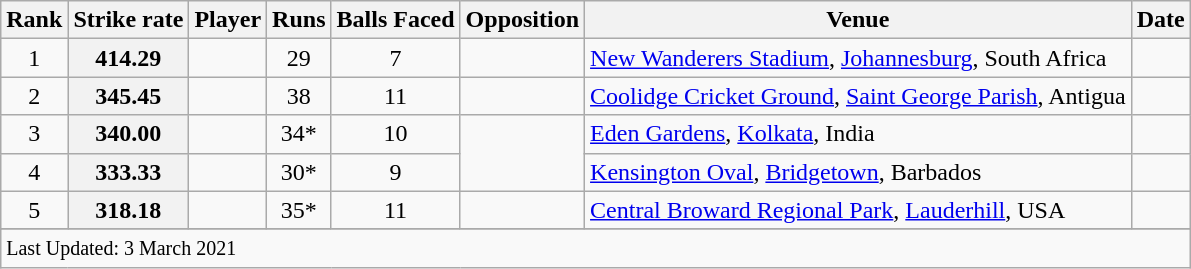<table class="wikitable plainrowheaders sortable">
<tr>
<th scope=col>Rank</th>
<th scope=col>Strike rate</th>
<th scope=col>Player</th>
<th scope=col>Runs</th>
<th scope=col>Balls Faced</th>
<th scope=col>Opposition</th>
<th scope=col>Venue</th>
<th scope=col>Date</th>
</tr>
<tr>
<td align=center>1</td>
<th scope=row style=text-align:center;>414.29</th>
<td></td>
<td align=center>29</td>
<td align=center>7</td>
<td></td>
<td><a href='#'>New Wanderers Stadium</a>, <a href='#'>Johannesburg</a>, South Africa</td>
<td> </td>
</tr>
<tr>
<td align=center>2</td>
<th scope=row style=text-align:center;>345.45</th>
<td></td>
<td align=center>38</td>
<td align=center>11</td>
<td></td>
<td><a href='#'>Coolidge Cricket Ground</a>, <a href='#'>Saint George Parish</a>, Antigua</td>
<td></td>
</tr>
<tr>
<td align=center>3</td>
<th scope=row style=text-align:center;>340.00</th>
<td></td>
<td align=center>34*</td>
<td align=center>10</td>
<td rowspan=2></td>
<td><a href='#'>Eden Gardens</a>, <a href='#'>Kolkata</a>, India</td>
<td> </td>
</tr>
<tr>
<td align=center>4</td>
<th scope=row style=text-align:center;>333.33</th>
<td></td>
<td align=center>30*</td>
<td align=center>9</td>
<td><a href='#'>Kensington Oval</a>, <a href='#'>Bridgetown</a>, Barbados</td>
<td></td>
</tr>
<tr>
<td align=center>5</td>
<th scope=row style=text-align:center;>318.18</th>
<td></td>
<td align=center>35*</td>
<td align=center>11</td>
<td></td>
<td><a href='#'>Central Broward Regional Park</a>, <a href='#'>Lauderhill</a>, USA</td>
<td></td>
</tr>
<tr>
</tr>
<tr class=sortbottom>
<td colspan=8><small>Last Updated: 3 March 2021</small></td>
</tr>
</table>
